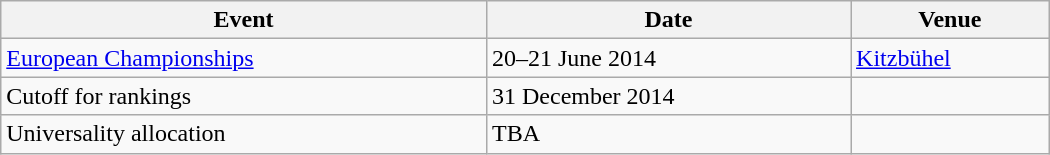<table class="wikitable" width=700>
<tr>
<th>Event</th>
<th>Date</th>
<th>Venue</th>
</tr>
<tr>
<td><a href='#'>European Championships</a></td>
<td>20–21 June 2014</td>
<td> <a href='#'>Kitzbühel</a></td>
</tr>
<tr>
<td>Cutoff for rankings</td>
<td>31 December 2014</td>
<td></td>
</tr>
<tr>
<td>Universality allocation</td>
<td>TBA</td>
<td></td>
</tr>
</table>
